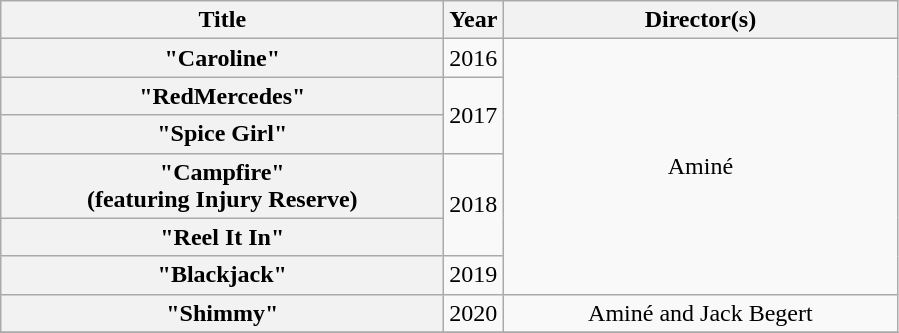<table class="wikitable plainrowheaders" style="text-align:center;">
<tr>
<th scope="col" style="width:18em;">Title</th>
<th scope="col">Year</th>
<th scope="col" style="width:16em;">Director(s)</th>
</tr>
<tr>
<th scope="row">"Caroline"</th>
<td>2016</td>
<td rowspan="6">Aminé</td>
</tr>
<tr>
<th scope="row">"RedMercedes"</th>
<td rowspan="2">2017</td>
</tr>
<tr>
<th scope="row">"Spice Girl"</th>
</tr>
<tr>
<th scope="row">"Campfire"<br><span>(featuring Injury Reserve)</span></th>
<td rowspan="2">2018</td>
</tr>
<tr>
<th scope="row">"Reel It In"</th>
</tr>
<tr>
<th scope="row">"Blackjack"</th>
<td>2019</td>
</tr>
<tr>
<th scope="row">"Shimmy"</th>
<td>2020</td>
<td>Aminé and Jack Begert</td>
</tr>
<tr>
</tr>
</table>
